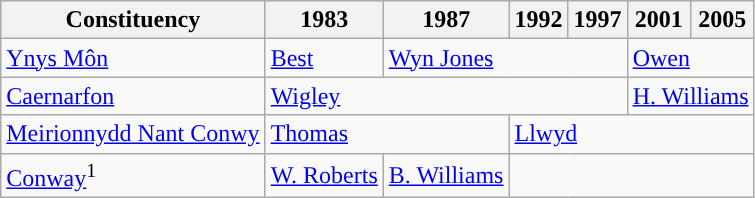<table class="wikitable">
<tr>
<th>Constituency</th>
<th>1983</th>
<th>1987</th>
<th>1992</th>
<th>1997</th>
<th>2001</th>
<th>2005</th>
</tr>
<tr>
<td><a href='#'>Ynys Môn</a></td>
<td><a href='#'>Best</a></td>
<td colspan="3"><a href='#'>Wyn Jones</a></td>
<td colspan="2"><a href='#'>Owen</a></td>
</tr>
<tr>
<td><a href='#'>Caernarfon</a></td>
<td colspan="4"><a href='#'>Wigley</a></td>
<td colspan="2"><a href='#'>H. Williams</a></td>
</tr>
<tr>
<td><a href='#'>Meirionnydd Nant Conwy</a></td>
<td colspan="2"><a href='#'>Thomas</a></td>
<td colspan="4"><a href='#'>Llwyd</a></td>
</tr>
<tr>
<td><a href='#'>Conway</a><sup>1</sup></td>
<td><a href='#'>W. Roberts</a></td>
<td><a href='#'>B. Williams</a></td>
</tr>
</table>
